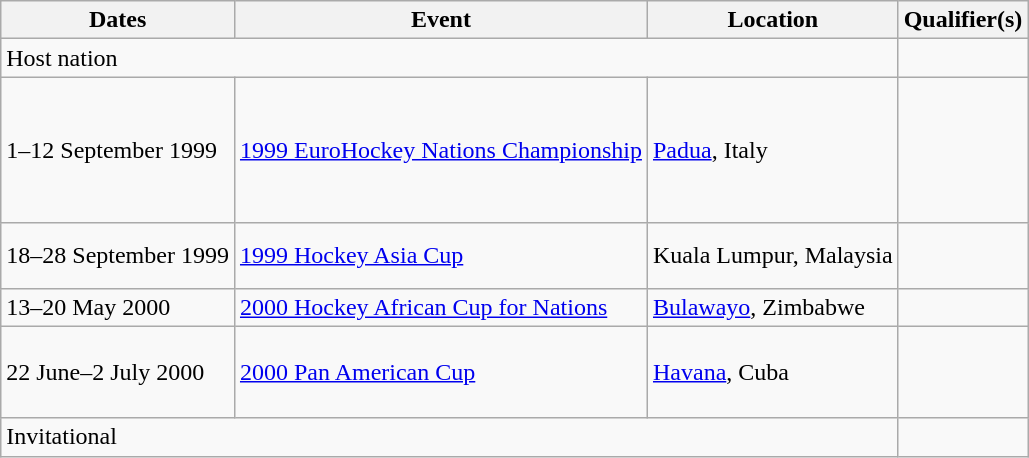<table class=wikitable>
<tr>
<th>Dates</th>
<th>Event</th>
<th>Location</th>
<th>Qualifier(s)</th>
</tr>
<tr>
<td colspan=3>Host nation</td>
<td></td>
</tr>
<tr>
<td>1–12 September 1999</td>
<td><a href='#'>1999 EuroHockey Nations Championship</a></td>
<td><a href='#'>Padua</a>, Italy</td>
<td><br><br><br><br><br></td>
</tr>
<tr>
<td>18–28 September 1999</td>
<td><a href='#'>1999 Hockey Asia Cup</a></td>
<td>Kuala Lumpur, Malaysia</td>
<td><br><br></td>
</tr>
<tr>
<td>13–20 May 2000</td>
<td><a href='#'>2000 Hockey African Cup for Nations</a></td>
<td><a href='#'>Bulawayo</a>, Zimbabwe</td>
<td></td>
</tr>
<tr>
<td>22 June–2 July 2000</td>
<td><a href='#'>2000 Pan American Cup</a></td>
<td><a href='#'>Havana</a>, Cuba</td>
<td><br><br><br></td>
</tr>
<tr>
<td colspan=3>Invitational</td>
<td></td>
</tr>
</table>
